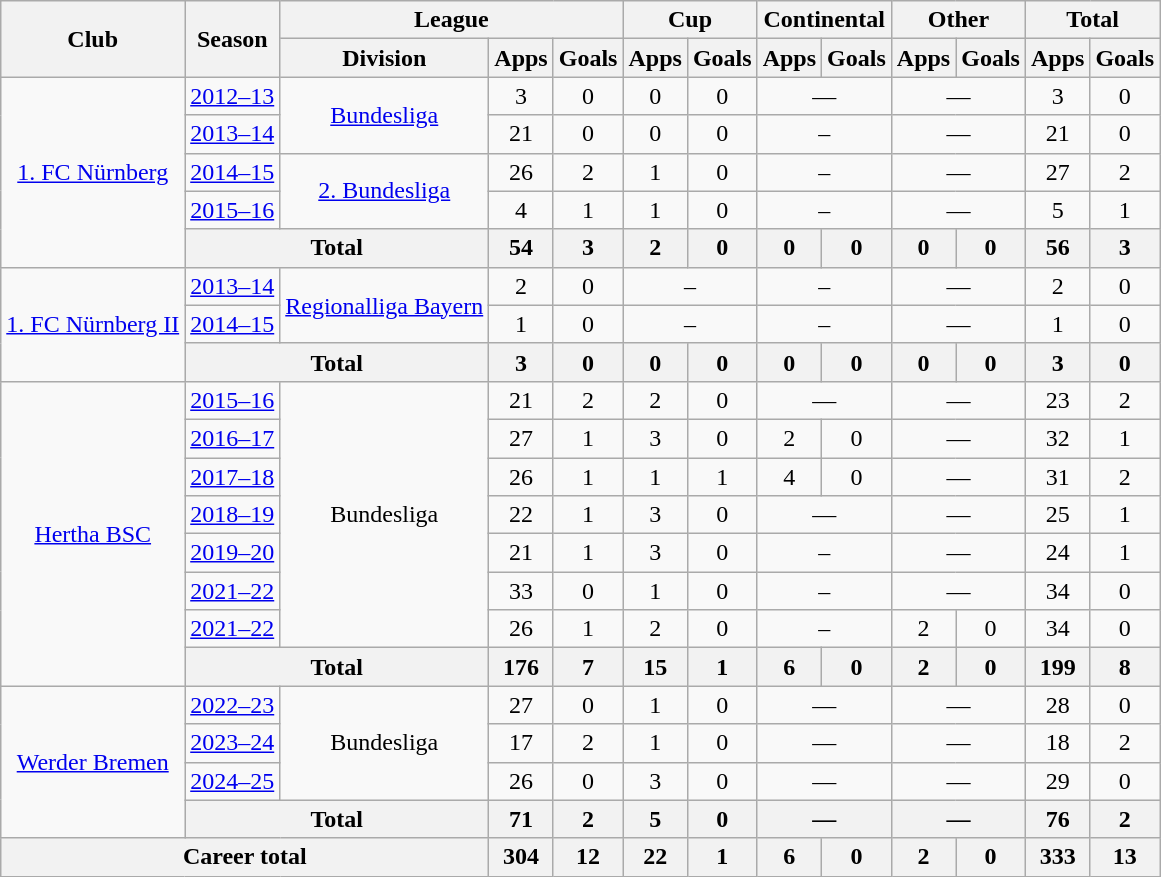<table class="wikitable" style="text-align:center">
<tr>
<th rowspan="2">Club</th>
<th rowspan="2">Season</th>
<th colspan="3">League</th>
<th colspan="2">Cup</th>
<th colspan="2">Continental</th>
<th colspan="2">Other</th>
<th colspan="2">Total</th>
</tr>
<tr>
<th>Division</th>
<th>Apps</th>
<th>Goals</th>
<th>Apps</th>
<th>Goals</th>
<th>Apps</th>
<th>Goals</th>
<th>Apps</th>
<th>Goals</th>
<th>Apps</th>
<th>Goals</th>
</tr>
<tr>
<td rowspan="5"><a href='#'>1. FC Nürnberg</a></td>
<td><a href='#'>2012–13</a></td>
<td rowspan="2"><a href='#'>Bundesliga</a></td>
<td>3</td>
<td>0</td>
<td>0</td>
<td>0</td>
<td colspan="2">—</td>
<td colspan="2">—</td>
<td>3</td>
<td>0</td>
</tr>
<tr>
<td><a href='#'>2013–14</a></td>
<td>21</td>
<td>0</td>
<td>0</td>
<td>0</td>
<td colspan="2">–</td>
<td colspan="2">—</td>
<td>21</td>
<td>0</td>
</tr>
<tr>
<td><a href='#'>2014–15</a></td>
<td rowspan="2"><a href='#'>2. Bundesliga</a></td>
<td>26</td>
<td>2</td>
<td>1</td>
<td>0</td>
<td colspan="2">–</td>
<td colspan="2">—</td>
<td>27</td>
<td>2</td>
</tr>
<tr>
<td><a href='#'>2015–16</a></td>
<td>4</td>
<td>1</td>
<td>1</td>
<td>0</td>
<td colspan="2">–</td>
<td colspan="2">—</td>
<td>5</td>
<td>1</td>
</tr>
<tr>
<th colspan="2">Total</th>
<th>54</th>
<th>3</th>
<th>2</th>
<th>0</th>
<th>0</th>
<th>0</th>
<th>0</th>
<th>0</th>
<th>56</th>
<th>3</th>
</tr>
<tr>
<td rowspan="3"><a href='#'>1. FC Nürnberg II</a></td>
<td><a href='#'>2013–14</a></td>
<td rowspan="2"><a href='#'>Regionalliga Bayern</a></td>
<td>2</td>
<td>0</td>
<td colspan="2">–</td>
<td colspan="2">–</td>
<td colspan="2">—</td>
<td>2</td>
<td>0</td>
</tr>
<tr>
<td><a href='#'>2014–15</a></td>
<td>1</td>
<td>0</td>
<td colspan="2">–</td>
<td colspan="2">–</td>
<td colspan="2">—</td>
<td>1</td>
<td>0</td>
</tr>
<tr>
<th colspan="2">Total</th>
<th>3</th>
<th>0</th>
<th>0</th>
<th>0</th>
<th>0</th>
<th>0</th>
<th>0</th>
<th>0</th>
<th>3</th>
<th>0</th>
</tr>
<tr>
<td rowspan="8"><a href='#'>Hertha BSC</a></td>
<td><a href='#'>2015–16</a></td>
<td rowspan="7">Bundesliga</td>
<td>21</td>
<td>2</td>
<td>2</td>
<td>0</td>
<td colspan="2">—</td>
<td colspan="2">—</td>
<td>23</td>
<td>2</td>
</tr>
<tr>
<td><a href='#'>2016–17</a></td>
<td>27</td>
<td>1</td>
<td>3</td>
<td>0</td>
<td>2</td>
<td>0</td>
<td colspan="2">—</td>
<td>32</td>
<td>1</td>
</tr>
<tr>
<td><a href='#'>2017–18</a></td>
<td>26</td>
<td>1</td>
<td>1</td>
<td>1</td>
<td>4</td>
<td>0</td>
<td colspan="2">—</td>
<td>31</td>
<td>2</td>
</tr>
<tr>
<td><a href='#'>2018–19</a></td>
<td>22</td>
<td>1</td>
<td>3</td>
<td>0</td>
<td colspan="2">—</td>
<td colspan="2">—</td>
<td>25</td>
<td>1</td>
</tr>
<tr>
<td><a href='#'>2019–20</a></td>
<td>21</td>
<td>1</td>
<td>3</td>
<td>0</td>
<td colspan="2">–</td>
<td colspan="2">—</td>
<td>24</td>
<td>1</td>
</tr>
<tr>
<td><a href='#'>2021–22</a></td>
<td>33</td>
<td>0</td>
<td>1</td>
<td>0</td>
<td colspan="2">–</td>
<td colspan="2">—</td>
<td>34</td>
<td>0</td>
</tr>
<tr>
<td><a href='#'>2021–22</a></td>
<td>26</td>
<td>1</td>
<td>2</td>
<td>0</td>
<td colspan="2">–</td>
<td>2</td>
<td>0</td>
<td>34</td>
<td>0</td>
</tr>
<tr>
<th colspan="2">Total</th>
<th>176</th>
<th>7</th>
<th>15</th>
<th>1</th>
<th>6</th>
<th>0</th>
<th>2</th>
<th>0</th>
<th>199</th>
<th>8</th>
</tr>
<tr>
<td rowspan="4"><a href='#'>Werder Bremen</a></td>
<td><a href='#'>2022–23</a></td>
<td rowspan="3">Bundesliga</td>
<td>27</td>
<td>0</td>
<td>1</td>
<td>0</td>
<td colspan="2">—</td>
<td colspan="2">—</td>
<td>28</td>
<td>0</td>
</tr>
<tr>
<td><a href='#'>2023–24</a></td>
<td>17</td>
<td>2</td>
<td>1</td>
<td>0</td>
<td colspan="2">—</td>
<td colspan="2">—</td>
<td>18</td>
<td>2</td>
</tr>
<tr>
<td><a href='#'>2024–25</a></td>
<td>26</td>
<td>0</td>
<td>3</td>
<td>0</td>
<td colspan="2">—</td>
<td colspan="2">—</td>
<td>29</td>
<td>0</td>
</tr>
<tr>
<th colspan="2">Total</th>
<th>71</th>
<th>2</th>
<th>5</th>
<th>0</th>
<th colspan="2">—</th>
<th colspan="2">—</th>
<th>76</th>
<th>2</th>
</tr>
<tr>
<th colspan="3">Career total</th>
<th>304</th>
<th>12</th>
<th>22</th>
<th>1</th>
<th>6</th>
<th>0</th>
<th>2</th>
<th>0</th>
<th>333</th>
<th>13</th>
</tr>
</table>
